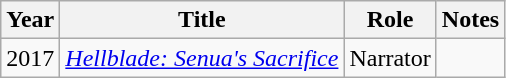<table class="wikitable sortable">
<tr>
<th>Year</th>
<th>Title</th>
<th>Role</th>
<th>Notes</th>
</tr>
<tr>
<td>2017</td>
<td><em><a href='#'>Hellblade: Senua's Sacrifice</a></em></td>
<td>Narrator</td>
<td></td>
</tr>
</table>
